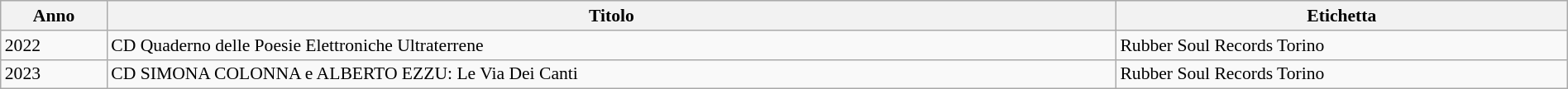<table class="wikitable" style="font-size:90%;width:100%;margin:auto;clear:both;">
<tr bgcolor="#EFEFEF">
<th>Anno</th>
<th>Titolo</th>
<th>Etichetta</th>
</tr>
<tr>
<td>2022</td>
<td>CD Quaderno delle Poesie Elettroniche Ultraterrene</td>
<td>Rubber Soul Records Torino</td>
</tr>
<tr>
<td>2023</td>
<td>CD SIMONA COLONNA e ALBERTO EZZU: Le Via Dei Canti</td>
<td>Rubber Soul Records Torino</td>
</tr>
</table>
